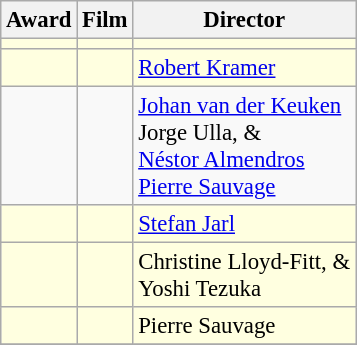<table class="wikitable" style="font-size:95%;">
<tr>
<th>Award</th>
<th>Film</th>
<th>Director</th>
</tr>
<tr bgcolor=lightyellow>
<td></td>
<td></td>
<td> </td>
</tr>
<tr bgcolor=lightyellow>
<td></td>
<td></td>
<td> <a href='#'>Robert Kramer</a></td>
</tr>
<tr>
<td></td>
<td></td>
<td> <a href='#'>Johan van der Keuken</a><br> Jorge Ulla, &<br> <a href='#'>Néstor Almendros</a><br> <a href='#'>Pierre Sauvage</a></td>
</tr>
<tr bgcolor=lightyellow>
<td></td>
<td></td>
<td> <a href='#'>Stefan Jarl</a></td>
</tr>
<tr bgcolor=lightyellow>
<td></td>
<td></td>
<td> Christine Lloyd-Fitt, &<br> Yoshi Tezuka</td>
</tr>
<tr bgcolor=lightyellow>
<td></td>
<td></td>
<td> Pierre Sauvage</td>
</tr>
<tr>
</tr>
</table>
